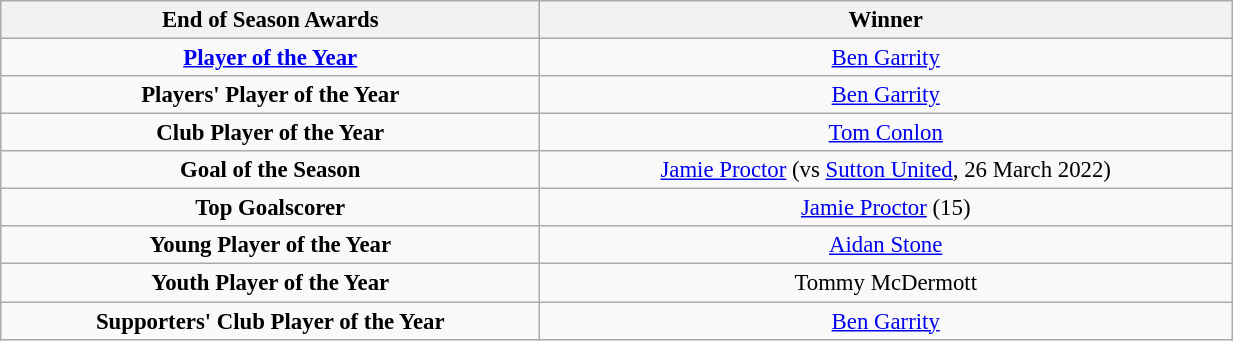<table class="wikitable" style="text-align:center; font-size:95%;width:65%; text-align:left">
<tr>
<th>End of Season Awards</th>
<th>Winner</th>
</tr>
<tr --->
<td align="center"><strong><a href='#'>Player of the Year</a></strong></td>
<td align="center"><a href='#'>Ben Garrity</a></td>
</tr>
<tr --->
<td align="center"><strong>Players' Player of the Year</strong></td>
<td align="center"><a href='#'>Ben Garrity</a></td>
</tr>
<tr --->
<td align="center"><strong>Club Player of the Year</strong></td>
<td align="center"><a href='#'>Tom Conlon</a></td>
</tr>
<tr --->
<td align="center"><strong>Goal of the Season</strong></td>
<td align="center"><a href='#'>Jamie Proctor</a> (vs <a href='#'>Sutton United</a>, 26 March 2022)</td>
</tr>
<tr --->
<td align="center"><strong>Top Goalscorer</strong></td>
<td align="center"><a href='#'>Jamie Proctor</a> (15)</td>
</tr>
<tr --->
<td align="center"><strong>Young Player of the Year</strong></td>
<td align="center"><a href='#'>Aidan Stone</a></td>
</tr>
<tr --->
<td align="center"><strong>Youth Player of the Year</strong></td>
<td align="center">Tommy McDermott</td>
</tr>
<tr --->
<td align="center"><strong>Supporters' Club Player of the Year</strong></td>
<td align="center"><a href='#'>Ben Garrity</a></td>
</tr>
</table>
